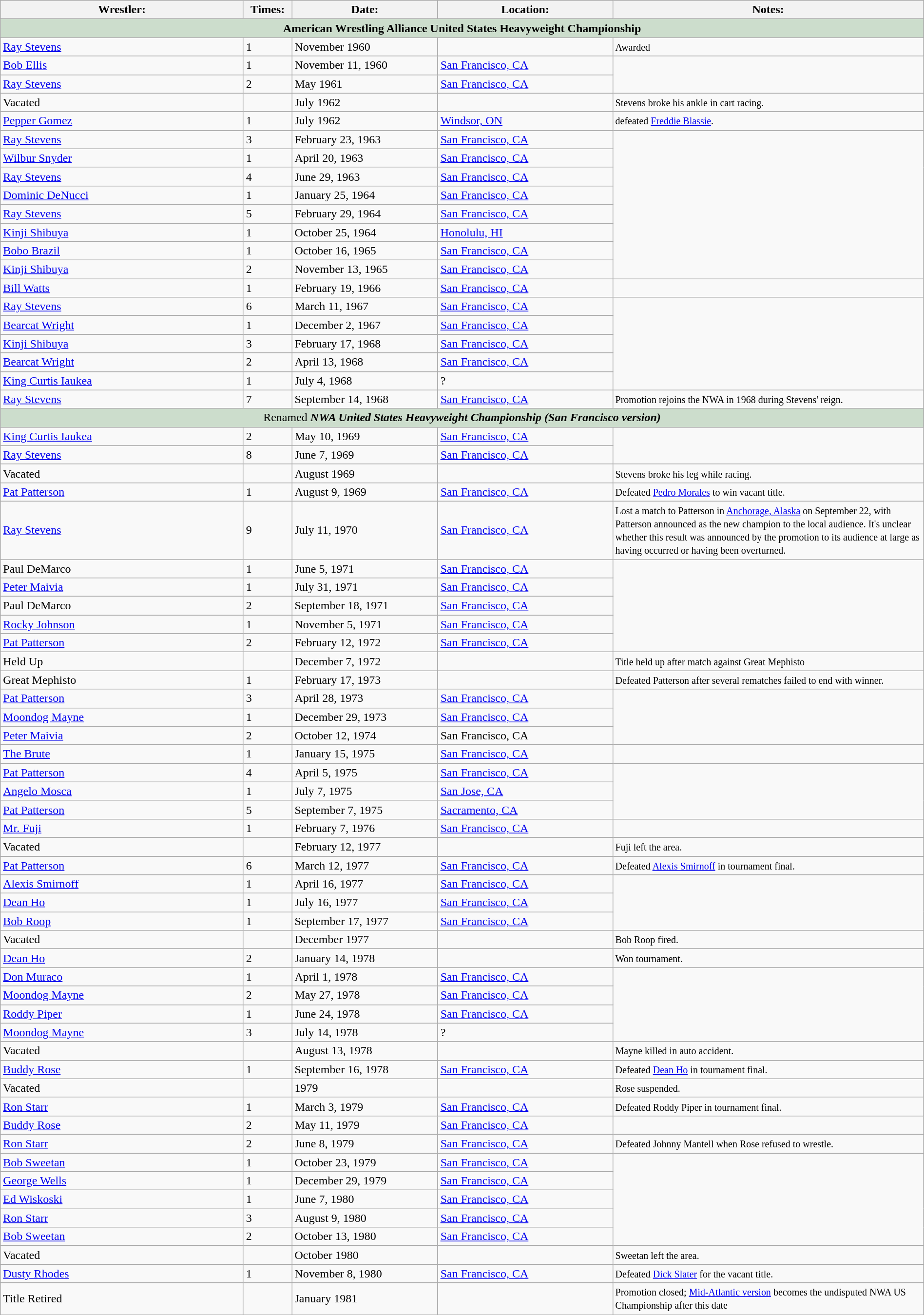<table class="wikitable" width=100%>
<tr>
<th width=25%>Wrestler:</th>
<th width=5%>Times:</th>
<th width=15%>Date:</th>
<th width=18%>Location:</th>
<th width=32%>Notes:</th>
</tr>
<tr>
<td colspan="5" style="background: #ccddcc; text-align:center;"><strong>American Wrestling Alliance United States Heavyweight Championship</strong></td>
</tr>
<tr>
<td><a href='#'>Ray Stevens</a></td>
<td>1</td>
<td>November 1960</td>
<td></td>
<td><small>Awarded</small></td>
</tr>
<tr>
<td><a href='#'>Bob Ellis</a></td>
<td>1</td>
<td>November 11, 1960</td>
<td><a href='#'>San Francisco, CA</a></td>
</tr>
<tr>
<td><a href='#'>Ray Stevens</a></td>
<td>2</td>
<td>May 1961</td>
<td><a href='#'>San Francisco, CA</a></td>
</tr>
<tr>
<td>Vacated</td>
<td></td>
<td>July 1962</td>
<td></td>
<td><small>Stevens broke his ankle in cart racing.</small></td>
</tr>
<tr>
<td><a href='#'>Pepper Gomez</a></td>
<td>1</td>
<td>July 1962</td>
<td><a href='#'>Windsor, ON</a></td>
<td><small>defeated <a href='#'>Freddie Blassie</a>.</small></td>
</tr>
<tr>
<td><a href='#'>Ray Stevens</a></td>
<td>3</td>
<td>February 23, 1963</td>
<td><a href='#'>San Francisco, CA</a></td>
</tr>
<tr>
<td><a href='#'>Wilbur Snyder</a></td>
<td>1</td>
<td>April 20, 1963</td>
<td><a href='#'>San Francisco, CA</a></td>
</tr>
<tr>
<td><a href='#'>Ray Stevens</a></td>
<td>4</td>
<td>June 29, 1963</td>
<td><a href='#'>San Francisco, CA</a></td>
</tr>
<tr>
<td><a href='#'>Dominic DeNucci</a></td>
<td>1</td>
<td>January 25, 1964</td>
<td><a href='#'>San Francisco, CA</a></td>
</tr>
<tr>
<td><a href='#'>Ray Stevens</a></td>
<td>5</td>
<td>February 29, 1964</td>
<td><a href='#'>San Francisco, CA</a></td>
</tr>
<tr>
<td><a href='#'>Kinji Shibuya</a></td>
<td>1</td>
<td>October 25, 1964</td>
<td><a href='#'>Honolulu, HI</a></td>
</tr>
<tr>
<td><a href='#'>Bobo Brazil</a></td>
<td>1</td>
<td>October 16, 1965</td>
<td><a href='#'>San Francisco, CA</a></td>
</tr>
<tr>
<td><a href='#'>Kinji Shibuya</a></td>
<td>2</td>
<td>November 13, 1965</td>
<td><a href='#'>San Francisco, CA</a></td>
</tr>
<tr>
<td><a href='#'>Bill Watts</a></td>
<td>1</td>
<td>February 19, 1966</td>
<td><a href='#'>San Francisco, CA</a></td>
<td></td>
</tr>
<tr>
<td><a href='#'>Ray Stevens</a></td>
<td>6</td>
<td>March 11, 1967</td>
<td><a href='#'>San Francisco, CA</a></td>
</tr>
<tr>
<td><a href='#'>Bearcat Wright</a></td>
<td>1</td>
<td>December 2, 1967</td>
<td><a href='#'>San Francisco, CA</a></td>
</tr>
<tr>
<td><a href='#'>Kinji Shibuya</a></td>
<td>3</td>
<td>February 17, 1968</td>
<td><a href='#'>San Francisco, CA</a></td>
</tr>
<tr>
<td><a href='#'>Bearcat Wright</a></td>
<td>2</td>
<td>April 13, 1968</td>
<td><a href='#'>San Francisco, CA</a></td>
</tr>
<tr>
<td><a href='#'>King Curtis Iaukea</a></td>
<td>1</td>
<td>July 4, 1968</td>
<td>?</td>
</tr>
<tr>
<td><a href='#'>Ray Stevens</a></td>
<td>7</td>
<td>September 14, 1968</td>
<td><a href='#'>San Francisco, CA</a></td>
<td><small>Promotion rejoins the NWA in 1968 during Stevens' reign.</small></td>
</tr>
<tr>
<td colspan=5 style="background: #ccddcc;" align=center>Renamed <strong><em>NWA United States Heavyweight Championship (San Francisco version)</em></strong></td>
</tr>
<tr>
<td><a href='#'>King Curtis Iaukea</a></td>
<td>2</td>
<td>May 10, 1969</td>
<td><a href='#'>San Francisco, CA</a></td>
</tr>
<tr>
<td><a href='#'>Ray Stevens</a></td>
<td>8</td>
<td>June 7, 1969</td>
<td><a href='#'>San Francisco, CA</a></td>
</tr>
<tr>
<td>Vacated</td>
<td></td>
<td>August 1969</td>
<td></td>
<td><small>Stevens broke his leg while racing.</small></td>
</tr>
<tr>
<td><a href='#'>Pat Patterson</a></td>
<td>1</td>
<td>August 9, 1969</td>
<td><a href='#'>San Francisco, CA</a></td>
<td><small>Defeated <a href='#'>Pedro Morales</a> to win vacant title.</small></td>
</tr>
<tr>
<td><a href='#'>Ray Stevens</a></td>
<td>9</td>
<td>July 11, 1970</td>
<td><a href='#'>San Francisco, CA</a></td>
<td><small>Lost a match to Patterson in <a href='#'>Anchorage, Alaska</a> on September 22, with Patterson announced as the new champion to the local audience.  It's unclear whether this result was announced by the promotion to its audience at large as having occurred or having been overturned.</small></td>
</tr>
<tr>
<td>Paul DeMarco</td>
<td>1</td>
<td>June 5, 1971</td>
<td><a href='#'>San Francisco, CA</a></td>
</tr>
<tr>
<td><a href='#'>Peter Maivia</a></td>
<td>1</td>
<td>July 31, 1971</td>
<td><a href='#'>San Francisco, CA</a></td>
</tr>
<tr>
<td>Paul DeMarco</td>
<td>2</td>
<td>September 18, 1971</td>
<td><a href='#'>San Francisco, CA</a></td>
</tr>
<tr>
<td><a href='#'>Rocky Johnson</a></td>
<td>1</td>
<td>November 5, 1971</td>
<td><a href='#'>San Francisco, CA</a></td>
</tr>
<tr>
<td><a href='#'>Pat Patterson</a></td>
<td>2</td>
<td>February 12, 1972</td>
<td><a href='#'>San Francisco, CA</a></td>
</tr>
<tr>
<td>Held Up</td>
<td></td>
<td>December 7, 1972</td>
<td></td>
<td><small>Title held up after match against Great Mephisto</small></td>
</tr>
<tr>
<td>Great Mephisto</td>
<td>1</td>
<td>February 17, 1973</td>
<td></td>
<td><small>Defeated Patterson after several rematches failed to end with winner.</small></td>
</tr>
<tr>
<td><a href='#'>Pat Patterson</a></td>
<td>3</td>
<td>April 28, 1973</td>
<td><a href='#'>San Francisco, CA</a></td>
</tr>
<tr>
<td><a href='#'>Moondog Mayne</a></td>
<td>1</td>
<td>December 29, 1973</td>
<td><a href='#'>San Francisco, CA</a></td>
</tr>
<tr>
<td><a href='#'>Peter Maivia</a></td>
<td>2</td>
<td>October 12, 1974</td>
<td>San Francisco, CA</td>
</tr>
<tr>
<td><a href='#'>The Brute</a></td>
<td>1</td>
<td>January 15, 1975</td>
<td><a href='#'>San Francisco, CA</a></td>
<td></td>
</tr>
<tr>
<td><a href='#'>Pat Patterson</a></td>
<td>4</td>
<td>April 5, 1975</td>
<td><a href='#'>San Francisco, CA</a></td>
</tr>
<tr>
<td><a href='#'>Angelo Mosca</a></td>
<td>1</td>
<td>July 7, 1975</td>
<td><a href='#'>San Jose, CA</a></td>
</tr>
<tr>
<td><a href='#'>Pat Patterson</a></td>
<td>5</td>
<td>September 7, 1975</td>
<td><a href='#'>Sacramento, CA</a></td>
</tr>
<tr>
<td><a href='#'>Mr. Fuji</a></td>
<td>1</td>
<td>February 7, 1976</td>
<td><a href='#'>San Francisco, CA</a></td>
<td></td>
</tr>
<tr>
<td>Vacated</td>
<td></td>
<td>February 12, 1977</td>
<td></td>
<td><small>Fuji left the area.</small></td>
</tr>
<tr>
<td><a href='#'>Pat Patterson</a></td>
<td>6</td>
<td>March 12, 1977</td>
<td><a href='#'>San Francisco, CA</a></td>
<td><small>Defeated <a href='#'>Alexis Smirnoff</a> in tournament final.</small></td>
</tr>
<tr>
<td><a href='#'>Alexis Smirnoff</a></td>
<td>1</td>
<td>April 16, 1977</td>
<td><a href='#'>San Francisco, CA</a></td>
</tr>
<tr>
<td><a href='#'>Dean Ho</a></td>
<td>1</td>
<td>July 16, 1977</td>
<td><a href='#'>San Francisco, CA</a></td>
</tr>
<tr>
<td><a href='#'>Bob Roop</a></td>
<td>1</td>
<td>September 17, 1977</td>
<td><a href='#'>San Francisco, CA</a></td>
</tr>
<tr>
<td>Vacated</td>
<td></td>
<td>December 1977</td>
<td></td>
<td><small>Bob Roop fired.</small></td>
</tr>
<tr>
<td><a href='#'>Dean Ho</a></td>
<td>2</td>
<td>January 14, 1978</td>
<td></td>
<td><small>Won tournament.</small></td>
</tr>
<tr>
<td><a href='#'>Don Muraco</a></td>
<td>1</td>
<td>April 1, 1978</td>
<td><a href='#'>San Francisco, CA</a></td>
</tr>
<tr>
<td><a href='#'>Moondog Mayne</a></td>
<td>2</td>
<td>May 27, 1978</td>
<td><a href='#'>San Francisco, CA</a></td>
</tr>
<tr>
<td><a href='#'>Roddy Piper</a></td>
<td>1</td>
<td>June 24, 1978</td>
<td><a href='#'>San Francisco, CA</a></td>
</tr>
<tr>
<td><a href='#'>Moondog Mayne</a></td>
<td>3</td>
<td>July 14, 1978</td>
<td>?</td>
</tr>
<tr>
<td>Vacated</td>
<td></td>
<td>August 13, 1978</td>
<td></td>
<td><small>Mayne killed in auto accident.</small></td>
</tr>
<tr>
<td><a href='#'>Buddy Rose</a></td>
<td>1</td>
<td>September 16, 1978</td>
<td><a href='#'>San Francisco, CA</a></td>
<td><small>Defeated <a href='#'>Dean Ho</a> in tournament final.</small></td>
</tr>
<tr>
<td>Vacated</td>
<td></td>
<td>1979</td>
<td></td>
<td><small>Rose suspended.</small></td>
</tr>
<tr>
<td><a href='#'>Ron Starr</a></td>
<td>1</td>
<td>March 3, 1979</td>
<td><a href='#'>San Francisco, CA</a></td>
<td><small>Defeated Roddy Piper in tournament final.</small></td>
</tr>
<tr>
<td><a href='#'>Buddy Rose</a></td>
<td>2</td>
<td>May 11, 1979</td>
<td><a href='#'>San Francisco, CA</a></td>
</tr>
<tr>
<td><a href='#'>Ron Starr</a></td>
<td>2</td>
<td>June 8, 1979</td>
<td><a href='#'>San Francisco, CA</a></td>
<td><small>Defeated Johnny Mantell when Rose refused to wrestle.</small></td>
</tr>
<tr>
<td><a href='#'>Bob Sweetan</a></td>
<td>1</td>
<td>October 23, 1979</td>
<td><a href='#'>San Francisco, CA</a></td>
</tr>
<tr>
<td><a href='#'>George Wells</a></td>
<td>1</td>
<td>December 29, 1979</td>
<td><a href='#'>San Francisco, CA</a></td>
</tr>
<tr>
<td><a href='#'>Ed Wiskoski</a></td>
<td>1</td>
<td>June 7, 1980</td>
<td><a href='#'>San Francisco, CA</a></td>
</tr>
<tr>
<td><a href='#'>Ron Starr</a></td>
<td>3</td>
<td>August 9, 1980</td>
<td><a href='#'>San Francisco, CA</a></td>
</tr>
<tr>
<td><a href='#'>Bob Sweetan</a></td>
<td>2</td>
<td>October 13, 1980</td>
<td><a href='#'>San Francisco, CA</a></td>
</tr>
<tr>
<td>Vacated</td>
<td></td>
<td>October 1980</td>
<td></td>
<td><small>Sweetan left the area.</small></td>
</tr>
<tr>
<td><a href='#'>Dusty Rhodes</a></td>
<td>1</td>
<td>November 8, 1980</td>
<td><a href='#'>San Francisco, CA</a></td>
<td><small>Defeated <a href='#'>Dick Slater</a> for the vacant title.</small></td>
</tr>
<tr>
<td>Title Retired</td>
<td></td>
<td>January 1981</td>
<td></td>
<td><small>Promotion closed; <a href='#'>Mid-Atlantic version</a> becomes the undisputed NWA US Championship after this date</small></td>
</tr>
<tr>
</tr>
</table>
